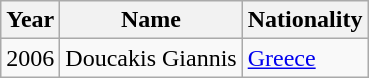<table class="wikitable sortable">
<tr>
<th>Year</th>
<th>Name</th>
<th>Nationality</th>
</tr>
<tr>
<td>2006</td>
<td>Doucakis Giannis</td>
<td><a href='#'>Greece</a></td>
</tr>
</table>
